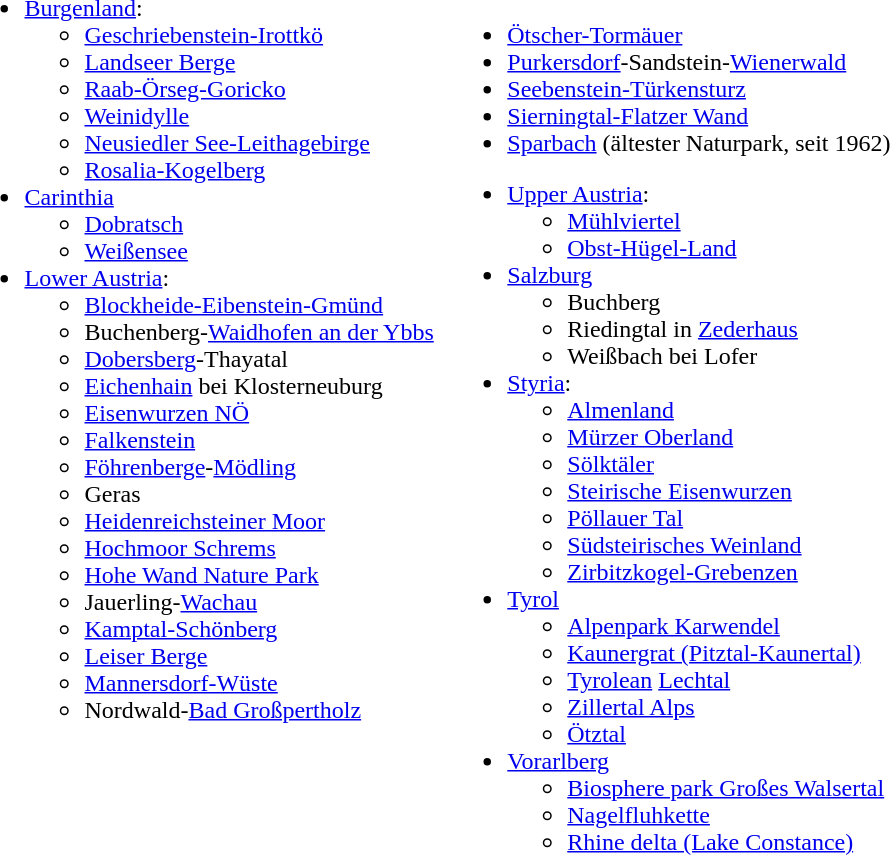<table cellspacing="5" cellpadding="2">
<tr valign="top">
<td><br><ul><li><a href='#'>Burgenland</a>:<ul><li><a href='#'>Geschriebenstein-Irottkö</a></li><li><a href='#'>Landseer Berge</a></li><li><a href='#'>Raab-Örseg-Goricko</a></li><li><a href='#'>Weinidylle</a></li><li><a href='#'>Neusiedler See-Leithagebirge</a></li><li><a href='#'>Rosalia-Kogelberg</a></li></ul></li><li><a href='#'>Carinthia</a><ul><li><a href='#'>Dobratsch</a></li><li><a href='#'>Weißensee</a></li></ul></li><li><a href='#'>Lower Austria</a>:<ul><li><a href='#'>Blockheide-Eibenstein-Gmünd</a></li><li>Buchenberg-<a href='#'>Waidhofen an der Ybbs</a></li><li><a href='#'>Dobersberg</a>-Thayatal</li><li><a href='#'>Eichenhain</a> bei Klosterneuburg</li><li><a href='#'>Eisenwurzen NÖ</a></li><li><a href='#'>Falkenstein</a></li><li><a href='#'>Föhrenberge</a>-<a href='#'>Mödling</a></li><li>Geras</li><li><a href='#'>Heidenreichsteiner Moor</a></li><li><a href='#'>Hochmoor Schrems</a></li><li><a href='#'>Hohe Wand Nature Park</a></li><li>Jauerling-<a href='#'>Wachau</a></li><li><a href='#'>Kamptal-Schönberg</a></li><li><a href='#'>Leiser Berge</a></li><li><a href='#'>Mannersdorf-Wüste</a></li><li>Nordwald-<a href='#'>Bad Großpertholz</a></li></ul></li></ul></td>
<td><br><br><ul><li><a href='#'>Ötscher-Tormäuer</a></li><li><a href='#'>Purkersdorf</a>-Sandstein-<a href='#'>Wienerwald</a></li><li><a href='#'>Seebenstein-Türkensturz</a></li><li><a href='#'>Sierningtal-Flatzer Wand</a></li><li><a href='#'>Sparbach</a> (ältester Naturpark, seit 1962)</li></ul><ul><li><a href='#'>Upper Austria</a>:<ul><li><a href='#'>Mühlviertel</a></li><li><a href='#'>Obst-Hügel-Land</a></li></ul></li><li><a href='#'>Salzburg</a><ul><li>Buchberg</li><li>Riedingtal in <a href='#'>Zederhaus</a></li><li>Weißbach bei Lofer</li></ul></li><li><a href='#'>Styria</a>:<ul><li><a href='#'>Almenland</a></li><li><a href='#'>Mürzer Oberland</a></li><li><a href='#'>Sölktäler</a></li><li><a href='#'>Steirische Eisenwurzen</a></li><li><a href='#'>Pöllauer Tal</a></li><li><a href='#'>Südsteirisches Weinland</a></li><li><a href='#'>Zirbitzkogel-Grebenzen</a></li></ul></li><li><a href='#'>Tyrol</a><ul><li><a href='#'>Alpenpark Karwendel</a></li><li><a href='#'>Kaunergrat (Pitztal-Kaunertal)</a></li><li><a href='#'>Tyrolean</a> <a href='#'>Lechtal</a></li><li><a href='#'>Zillertal Alps</a></li><li><a href='#'>Ötztal</a></li></ul></li><li><a href='#'>Vorarlberg</a><ul><li><a href='#'>Biosphere park Großes Walsertal</a></li><li><a href='#'>Nagelfluhkette</a></li><li><a href='#'>Rhine delta (Lake Constance)</a></li></ul></li></ul></td>
</tr>
<tr>
<td></td>
<td></td>
</tr>
</table>
